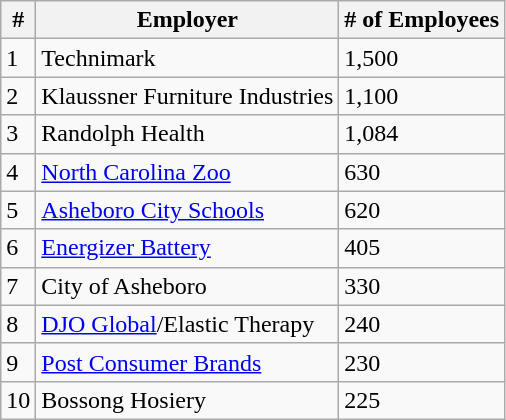<table class="wikitable">
<tr>
<th>#</th>
<th>Employer</th>
<th># of Employees</th>
</tr>
<tr>
<td>1</td>
<td>Technimark</td>
<td>1,500</td>
</tr>
<tr>
<td>2</td>
<td>Klaussner Furniture Industries</td>
<td>1,100</td>
</tr>
<tr>
<td>3</td>
<td>Randolph Health</td>
<td>1,084</td>
</tr>
<tr>
<td>4</td>
<td><a href='#'>North Carolina Zoo</a></td>
<td>630</td>
</tr>
<tr>
<td>5</td>
<td><a href='#'>Asheboro City Schools</a></td>
<td>620</td>
</tr>
<tr>
<td>6</td>
<td><a href='#'>Energizer Battery</a></td>
<td>405</td>
</tr>
<tr>
<td>7</td>
<td>City of Asheboro</td>
<td>330</td>
</tr>
<tr>
<td>8</td>
<td><a href='#'>DJO Global</a>/Elastic Therapy</td>
<td>240</td>
</tr>
<tr>
<td>9</td>
<td><a href='#'>Post Consumer Brands</a></td>
<td>230</td>
</tr>
<tr>
<td>10</td>
<td>Bossong Hosiery</td>
<td>225</td>
</tr>
</table>
